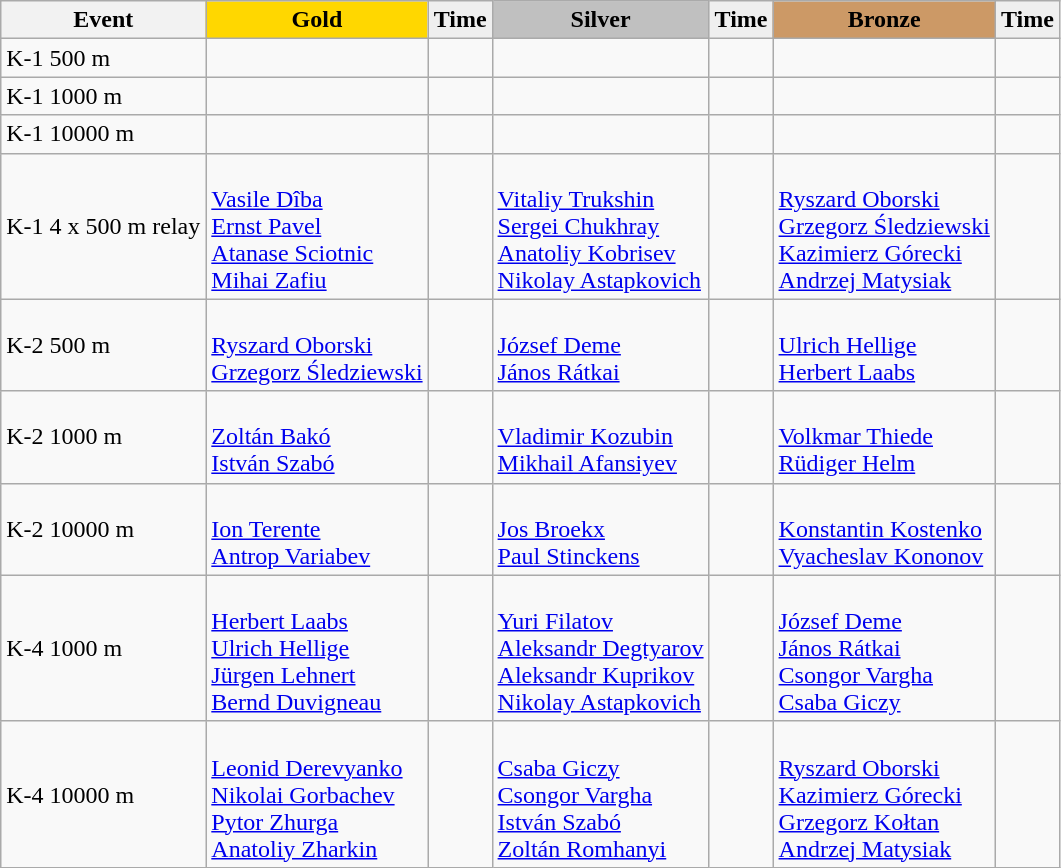<table class="wikitable">
<tr>
<th>Event</th>
<td align=center bgcolor="gold"><strong>Gold</strong></td>
<td align=center bgcolor="EFEFEF"><strong>Time</strong></td>
<td align=center bgcolor="silver"><strong>Silver</strong></td>
<td align=center bgcolor="EFEFEF"><strong>Time</strong></td>
<td align=center bgcolor="CC9966"><strong>Bronze</strong></td>
<td align=center bgcolor="EFEFEF"><strong>Time</strong></td>
</tr>
<tr>
<td>K-1 500 m</td>
<td></td>
<td></td>
<td></td>
<td></td>
<td></td>
<td></td>
</tr>
<tr>
<td>K-1 1000 m</td>
<td></td>
<td></td>
<td></td>
<td></td>
<td></td>
<td></td>
</tr>
<tr>
<td>K-1 10000 m</td>
<td></td>
<td></td>
<td></td>
<td></td>
<td></td>
<td></td>
</tr>
<tr>
<td>K-1 4 x 500 m relay</td>
<td><br><a href='#'>Vasile Dîba</a><br><a href='#'>Ernst Pavel</a><br><a href='#'>Atanase Sciotnic</a><br><a href='#'>Mihai Zafiu</a></td>
<td></td>
<td><br><a href='#'>Vitaliy Trukshin</a><br><a href='#'>Sergei Chukhray</a><br><a href='#'>Anatoliy Kobrisev</a><br><a href='#'>Nikolay Astapkovich</a></td>
<td></td>
<td><br><a href='#'>Ryszard Oborski</a><br><a href='#'>Grzegorz Śledziewski</a><br><a href='#'>Kazimierz Górecki</a><br><a href='#'>Andrzej Matysiak</a></td>
<td></td>
</tr>
<tr>
<td>K-2 500 m</td>
<td><br><a href='#'>Ryszard Oborski</a><br><a href='#'>Grzegorz Śledziewski</a></td>
<td></td>
<td><br><a href='#'>József Deme</a><br><a href='#'>János Rátkai</a></td>
<td></td>
<td><br><a href='#'>Ulrich Hellige</a><br><a href='#'>Herbert Laabs</a></td>
<td></td>
</tr>
<tr>
<td>K-2 1000 m</td>
<td><br><a href='#'>Zoltán Bakó</a><br><a href='#'>István Szabó</a></td>
<td></td>
<td><br><a href='#'>Vladimir Kozubin</a><br><a href='#'>Mikhail Afansiyev</a></td>
<td></td>
<td><br><a href='#'>Volkmar Thiede</a><br><a href='#'>Rüdiger Helm</a></td>
<td></td>
</tr>
<tr>
<td>K-2 10000 m</td>
<td><br><a href='#'>Ion Terente</a><br><a href='#'>Antrop Variabev</a></td>
<td></td>
<td><br><a href='#'>Jos Broekx</a><br><a href='#'>Paul Stinckens</a></td>
<td></td>
<td><br><a href='#'>Konstantin Kostenko</a><br><a href='#'>Vyacheslav Kononov</a></td>
<td></td>
</tr>
<tr>
<td>K-4 1000 m</td>
<td><br><a href='#'>Herbert Laabs</a><br><a href='#'>Ulrich Hellige</a><br><a href='#'>Jürgen Lehnert</a><br><a href='#'>Bernd Duvigneau</a></td>
<td></td>
<td><br><a href='#'>Yuri Filatov</a><br><a href='#'>Aleksandr Degtyarov</a><br><a href='#'>Aleksandr Kuprikov</a><br><a href='#'>Nikolay Astapkovich</a></td>
<td></td>
<td><br><a href='#'>József Deme</a><br><a href='#'>János Rátkai</a><br><a href='#'>Csongor Vargha</a><br><a href='#'>Csaba Giczy</a></td>
<td></td>
</tr>
<tr>
<td>K-4 10000 m</td>
<td><br><a href='#'>Leonid Derevyanko</a><br><a href='#'>Nikolai Gorbachev</a><br><a href='#'>Pytor Zhurga</a><br><a href='#'>Anatoliy Zharkin</a></td>
<td></td>
<td><br><a href='#'>Csaba Giczy</a><br><a href='#'>Csongor Vargha</a><br><a href='#'>István Szabó</a><br><a href='#'>Zoltán Romhanyi</a></td>
<td></td>
<td><br><a href='#'>Ryszard Oborski</a><br><a href='#'>Kazimierz Górecki</a><br><a href='#'>Grzegorz Kołtan</a><br><a href='#'>Andrzej Matysiak</a></td>
<td></td>
</tr>
</table>
